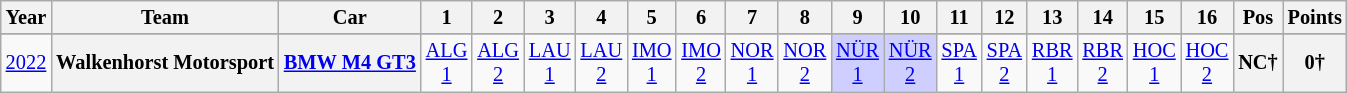<table class="wikitable" style="text-align:center; font-size:85%">
<tr>
<th>Year</th>
<th>Team</th>
<th>Car</th>
<th>1</th>
<th>2</th>
<th>3</th>
<th>4</th>
<th>5</th>
<th>6</th>
<th>7</th>
<th>8</th>
<th>9</th>
<th>10</th>
<th>11</th>
<th>12</th>
<th>13</th>
<th>14</th>
<th>15</th>
<th>16</th>
<th>Pos</th>
<th>Points</th>
</tr>
<tr>
</tr>
<tr>
<td><a href='#'>2022</a></td>
<th nowrap>Walkenhorst Motorsport</th>
<th nowrap><a href='#'>BMW M4 GT3</a></th>
<td><a href='#'>ALG<br>1</a></td>
<td><a href='#'>ALG<br>2</a></td>
<td><a href='#'>LAU<br>1</a></td>
<td><a href='#'>LAU<br>2</a></td>
<td><a href='#'>IMO<br>1</a></td>
<td><a href='#'>IMO<br>2</a></td>
<td><a href='#'>NOR<br>1</a></td>
<td><a href='#'>NOR<br>2</a></td>
<td style="background:#CFCFFF;"><a href='#'>NÜR<br>1</a><br></td>
<td style="background:#CFCFFF;"><a href='#'>NÜR<br>2</a><br></td>
<td><a href='#'>SPA<br>1</a></td>
<td><a href='#'>SPA<br>2</a></td>
<td><a href='#'>RBR<br>1</a></td>
<td><a href='#'>RBR<br>2</a></td>
<td><a href='#'>HOC<br>1</a></td>
<td><a href='#'>HOC<br>2</a></td>
<th>NC†</th>
<th>0†</th>
</tr>
</table>
